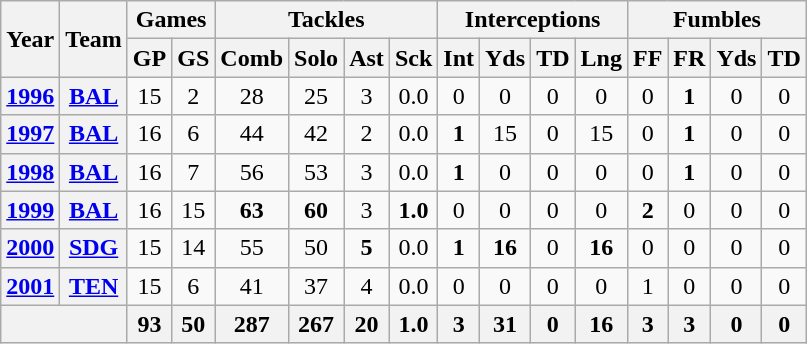<table class="wikitable" style="text-align:center">
<tr>
<th rowspan="2">Year</th>
<th rowspan="2">Team</th>
<th colspan="2">Games</th>
<th colspan="4">Tackles</th>
<th colspan="4">Interceptions</th>
<th colspan="4">Fumbles</th>
</tr>
<tr>
<th>GP</th>
<th>GS</th>
<th>Comb</th>
<th>Solo</th>
<th>Ast</th>
<th>Sck</th>
<th>Int</th>
<th>Yds</th>
<th>TD</th>
<th>Lng</th>
<th>FF</th>
<th>FR</th>
<th>Yds</th>
<th>TD</th>
</tr>
<tr>
<th><a href='#'>1996</a></th>
<th><a href='#'>BAL</a></th>
<td>15</td>
<td>2</td>
<td>28</td>
<td>25</td>
<td>3</td>
<td>0.0</td>
<td>0</td>
<td>0</td>
<td>0</td>
<td>0</td>
<td>0</td>
<td><strong>1</strong></td>
<td>0</td>
<td>0</td>
</tr>
<tr>
<th><a href='#'>1997</a></th>
<th><a href='#'>BAL</a></th>
<td>16</td>
<td>6</td>
<td>44</td>
<td>42</td>
<td>2</td>
<td>0.0</td>
<td><strong>1</strong></td>
<td>15</td>
<td>0</td>
<td>15</td>
<td>0</td>
<td><strong>1</strong></td>
<td>0</td>
<td>0</td>
</tr>
<tr>
<th><a href='#'>1998</a></th>
<th><a href='#'>BAL</a></th>
<td>16</td>
<td>7</td>
<td>56</td>
<td>53</td>
<td>3</td>
<td>0.0</td>
<td><strong>1</strong></td>
<td>0</td>
<td>0</td>
<td>0</td>
<td>0</td>
<td><strong>1</strong></td>
<td>0</td>
<td>0</td>
</tr>
<tr>
<th><a href='#'>1999</a></th>
<th><a href='#'>BAL</a></th>
<td>16</td>
<td>15</td>
<td><strong>63</strong></td>
<td><strong>60</strong></td>
<td>3</td>
<td><strong>1.0</strong></td>
<td>0</td>
<td>0</td>
<td>0</td>
<td>0</td>
<td><strong>2</strong></td>
<td>0</td>
<td>0</td>
<td>0</td>
</tr>
<tr>
<th><a href='#'>2000</a></th>
<th><a href='#'>SDG</a></th>
<td>15</td>
<td>14</td>
<td>55</td>
<td>50</td>
<td><strong>5</strong></td>
<td>0.0</td>
<td><strong>1</strong></td>
<td><strong>16</strong></td>
<td>0</td>
<td><strong>16</strong></td>
<td>0</td>
<td>0</td>
<td>0</td>
<td>0</td>
</tr>
<tr>
<th><a href='#'>2001</a></th>
<th><a href='#'>TEN</a></th>
<td>15</td>
<td>6</td>
<td>41</td>
<td>37</td>
<td>4</td>
<td>0.0</td>
<td>0</td>
<td>0</td>
<td>0</td>
<td>0</td>
<td>1</td>
<td>0</td>
<td>0</td>
<td>0</td>
</tr>
<tr>
<th colspan="2"></th>
<th>93</th>
<th>50</th>
<th>287</th>
<th>267</th>
<th>20</th>
<th>1.0</th>
<th>3</th>
<th>31</th>
<th>0</th>
<th>16</th>
<th>3</th>
<th>3</th>
<th>0</th>
<th>0</th>
</tr>
</table>
